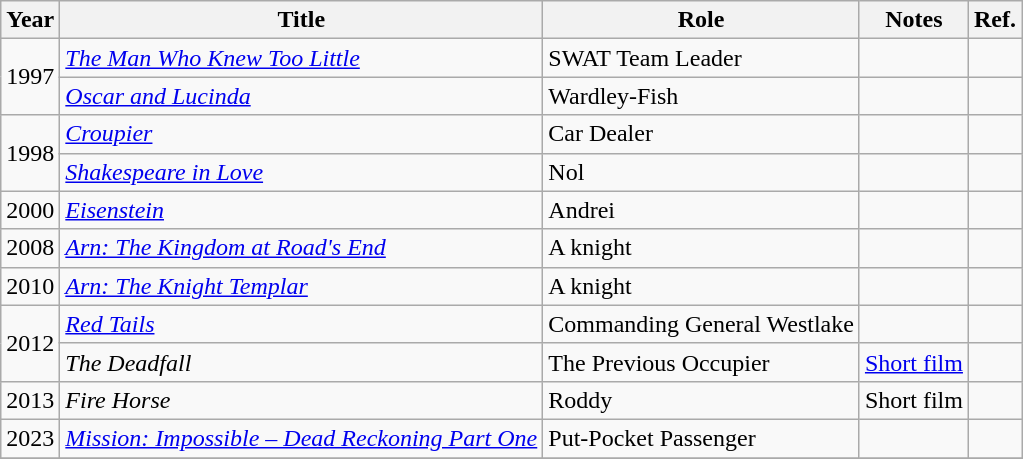<table class="wikitable sortable">
<tr>
<th>Year</th>
<th>Title</th>
<th>Role</th>
<th>Notes</th>
<th>Ref.</th>
</tr>
<tr>
<td rowspan="2">1997</td>
<td><em><a href='#'>The Man Who Knew Too Little</a></em></td>
<td>SWAT Team Leader</td>
<td></td>
<td></td>
</tr>
<tr>
<td><em><a href='#'>Oscar and Lucinda</a></em></td>
<td>Wardley-Fish</td>
<td></td>
<td></td>
</tr>
<tr>
<td rowspan="2">1998</td>
<td><em><a href='#'>Croupier</a></em></td>
<td>Car Dealer</td>
<td></td>
<td></td>
</tr>
<tr>
<td><em><a href='#'>Shakespeare in Love</a></em></td>
<td>Nol</td>
<td></td>
<td></td>
</tr>
<tr>
<td>2000</td>
<td><em><a href='#'>Eisenstein</a></em></td>
<td>Andrei</td>
<td></td>
<td></td>
</tr>
<tr>
<td>2008</td>
<td><em><a href='#'>Arn: The Kingdom at Road's End</a></em></td>
<td>A knight</td>
<td></td>
<td></td>
</tr>
<tr>
<td>2010</td>
<td><em><a href='#'>Arn: The Knight Templar</a></em></td>
<td>A knight</td>
<td></td>
<td></td>
</tr>
<tr>
<td rowspan="2">2012</td>
<td><em><a href='#'>Red Tails</a></em></td>
<td>Commanding General Westlake</td>
<td></td>
<td></td>
</tr>
<tr>
<td><em>The Deadfall</em></td>
<td>The Previous Occupier</td>
<td><a href='#'>Short film</a></td>
<td></td>
</tr>
<tr>
<td>2013</td>
<td><em>Fire Horse</em></td>
<td>Roddy</td>
<td>Short film</td>
<td></td>
</tr>
<tr>
<td>2023</td>
<td><em><a href='#'>Mission: Impossible – Dead Reckoning Part One</a></em></td>
<td>Put-Pocket Passenger</td>
<td></td>
<td></td>
</tr>
<tr>
</tr>
</table>
